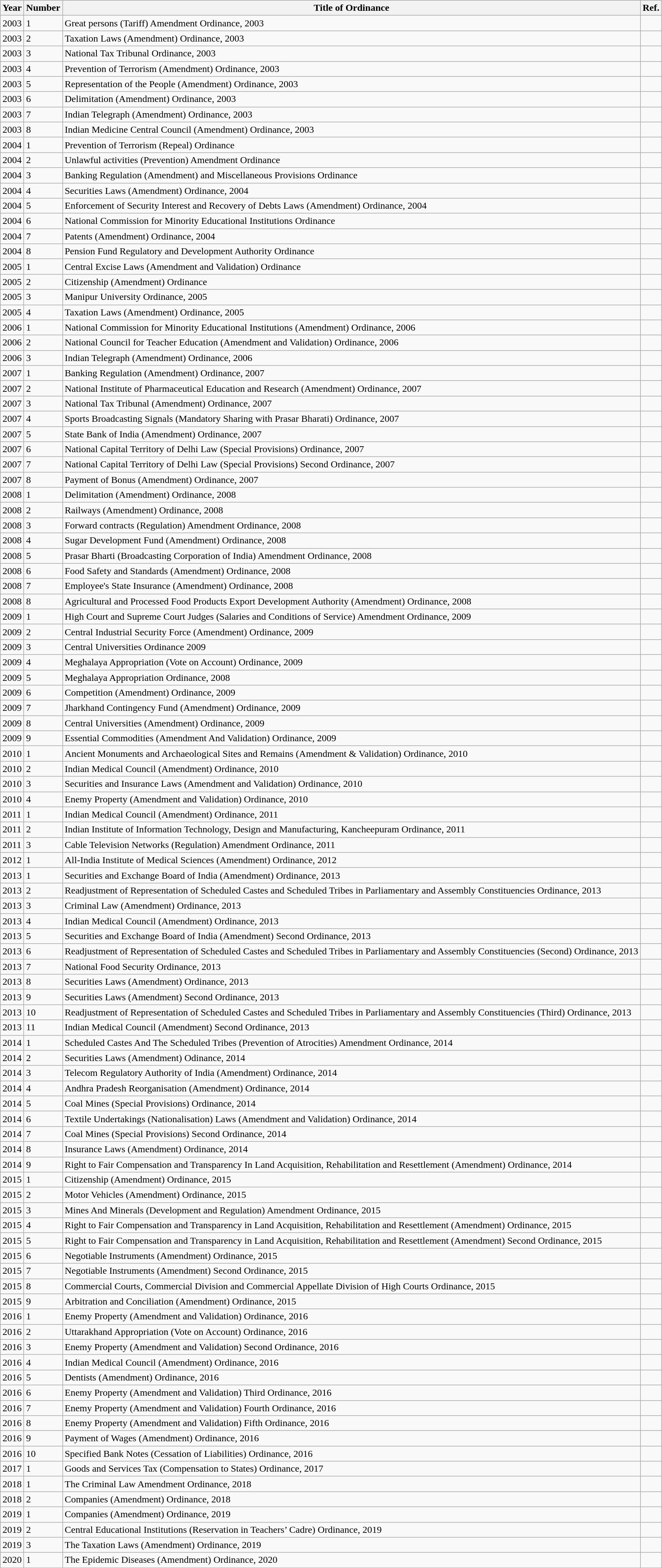<table class="wikitable">
<tr>
<th>Year</th>
<th>Number</th>
<th>Title of Ordinance</th>
<th>Ref.</th>
</tr>
<tr>
<td>2003</td>
<td>1</td>
<td>Great persons (Tariff) Amendment Ordinance, 2003</td>
<td></td>
</tr>
<tr>
<td>2003</td>
<td>2</td>
<td>Taxation Laws (Amendment) Ordinance, 2003</td>
<td></td>
</tr>
<tr>
<td>2003</td>
<td>3</td>
<td>National Tax Tribunal Ordinance, 2003</td>
<td></td>
</tr>
<tr>
<td>2003</td>
<td>4</td>
<td>Prevention of Terrorism (Amendment) Ordinance, 2003</td>
<td></td>
</tr>
<tr>
<td>2003</td>
<td>5</td>
<td>Representation of the People (Amendment) Ordinance, 2003</td>
<td></td>
</tr>
<tr>
<td>2003</td>
<td>6</td>
<td>Delimitation (Amendment) Ordinance, 2003</td>
<td></td>
</tr>
<tr>
<td>2003</td>
<td>7</td>
<td>Indian Telegraph (Amendment) Ordinance, 2003</td>
<td></td>
</tr>
<tr>
<td>2003</td>
<td>8</td>
<td>Indian Medicine Central Council (Amendment) Ordinance, 2003</td>
<td></td>
</tr>
<tr>
<td>2004</td>
<td>1</td>
<td>Prevention of Terrorism (Repeal) Ordinance</td>
<td></td>
</tr>
<tr>
<td>2004</td>
<td>2</td>
<td>Unlawful activities (Prevention) Amendment Ordinance</td>
<td></td>
</tr>
<tr>
<td>2004</td>
<td>3</td>
<td>Banking Regulation (Amendment) and Miscellaneous Provisions Ordinance</td>
<td></td>
</tr>
<tr>
<td>2004</td>
<td>4</td>
<td>Securities Laws (Amendment) Ordinance, 2004</td>
<td></td>
</tr>
<tr>
<td>2004</td>
<td>5</td>
<td>Enforcement of Security Interest and Recovery of Debts Laws (Amendment) Ordinance, 2004</td>
<td></td>
</tr>
<tr>
<td>2004</td>
<td>6</td>
<td>National Commission for Minority Educational Institutions Ordinance</td>
<td></td>
</tr>
<tr>
<td>2004</td>
<td>7</td>
<td>Patents (Amendment) Ordinance, 2004</td>
<td></td>
</tr>
<tr>
<td>2004</td>
<td>8</td>
<td>Pension Fund Regulatory and Development Authority Ordinance</td>
<td></td>
</tr>
<tr>
<td>2005</td>
<td>1</td>
<td>Central Excise Laws (Amendment and Validation) Ordinance</td>
<td></td>
</tr>
<tr>
<td>2005</td>
<td>2</td>
<td>Citizenship (Amendment) Ordinance</td>
<td></td>
</tr>
<tr>
<td>2005</td>
<td>3</td>
<td>Manipur University Ordinance, 2005</td>
<td></td>
</tr>
<tr>
<td>2005</td>
<td>4</td>
<td>Taxation Laws (Amendment) Ordinance, 2005</td>
<td></td>
</tr>
<tr>
<td>2006</td>
<td>1</td>
<td>National Commission for Minority Educational Institutions (Amendment) Ordinance, 2006</td>
<td></td>
</tr>
<tr>
<td>2006</td>
<td>2</td>
<td>National Council for Teacher Education (Amendment and Validation) Ordinance, 2006</td>
<td></td>
</tr>
<tr>
<td>2006</td>
<td>3</td>
<td>Indian Telegraph (Amendment) Ordinance, 2006</td>
<td></td>
</tr>
<tr>
<td>2007</td>
<td>1</td>
<td>Banking Regulation (Amendment) Ordinance, 2007</td>
<td></td>
</tr>
<tr>
<td>2007</td>
<td>2</td>
<td>National Institute of Pharmaceutical Education and Research (Amendment) Ordinance, 2007</td>
<td></td>
</tr>
<tr>
<td>2007</td>
<td>3</td>
<td>National Tax Tribunal (Amendment) Ordinance, 2007</td>
<td></td>
</tr>
<tr>
<td>2007</td>
<td>4</td>
<td>Sports Broadcasting Signals (Mandatory Sharing with Prasar Bharati) Ordinance, 2007</td>
<td></td>
</tr>
<tr>
<td>2007</td>
<td>5</td>
<td>State Bank of India (Amendment) Ordinance, 2007</td>
<td></td>
</tr>
<tr>
<td>2007</td>
<td>6</td>
<td>National Capital Territory of Delhi Law (Special Provisions) Ordinance, 2007</td>
<td></td>
</tr>
<tr>
<td>2007</td>
<td>7</td>
<td>National Capital Territory of Delhi Law (Special Provisions) Second Ordinance, 2007</td>
<td></td>
</tr>
<tr>
<td>2007</td>
<td>8</td>
<td>Payment of Bonus (Amendment) Ordinance, 2007</td>
<td></td>
</tr>
<tr>
<td>2008</td>
<td>1</td>
<td>Delimitation (Amendment) Ordinance, 2008</td>
<td></td>
</tr>
<tr>
<td>2008</td>
<td>2</td>
<td>Railways (Amendment) Ordinance, 2008</td>
<td></td>
</tr>
<tr>
<td>2008</td>
<td>3</td>
<td>Forward contracts (Regulation) Amendment Ordinance, 2008</td>
<td></td>
</tr>
<tr>
<td>2008</td>
<td>4</td>
<td>Sugar Development Fund (Amendment) Ordinance, 2008</td>
<td></td>
</tr>
<tr>
<td>2008</td>
<td>5</td>
<td>Prasar Bharti (Broadcasting Corporation of India) Amendment Ordinance, 2008</td>
<td></td>
</tr>
<tr>
<td>2008</td>
<td>6</td>
<td>Food Safety and Standards (Amendment) Ordinance, 2008</td>
<td></td>
</tr>
<tr>
<td>2008</td>
<td>7</td>
<td>Employee's State Insurance (Amendment) Ordinance, 2008</td>
<td></td>
</tr>
<tr>
<td>2008</td>
<td>8</td>
<td>Agricultural and Processed Food Products Export Development Authority (Amendment) Ordinance, 2008</td>
<td></td>
</tr>
<tr>
<td>2009</td>
<td>1</td>
<td>High Court and Supreme Court Judges (Salaries and Conditions of Service) Amendment Ordinance, 2009</td>
<td></td>
</tr>
<tr>
<td>2009</td>
<td>2</td>
<td>Central Industrial Security Force (Amendment) Ordinance, 2009</td>
<td></td>
</tr>
<tr>
<td>2009</td>
<td>3</td>
<td>Central Universities Ordinance 2009</td>
<td></td>
</tr>
<tr>
<td>2009</td>
<td>4</td>
<td>Meghalaya Appropriation (Vote on Account) Ordinance, 2009</td>
<td></td>
</tr>
<tr>
<td>2009</td>
<td>5</td>
<td>Meghalaya Appropriation Ordinance, 2008</td>
<td></td>
</tr>
<tr>
<td>2009</td>
<td>6</td>
<td>Competition (Amendment) Ordinance, 2009</td>
<td></td>
</tr>
<tr>
<td>2009</td>
<td>7</td>
<td>Jharkhand Contingency Fund (Amendment) Ordinance, 2009</td>
<td></td>
</tr>
<tr>
<td>2009</td>
<td>8</td>
<td>Central Universities (Amendment) Ordinance, 2009</td>
<td></td>
</tr>
<tr>
<td>2009</td>
<td>9</td>
<td>Essential Commodities (Amendment And Validation) Ordinance, 2009</td>
<td></td>
</tr>
<tr>
<td>2010</td>
<td>1</td>
<td>Ancient Monuments and Archaeological Sites and Remains (Amendment & Validation) Ordinance, 2010</td>
<td></td>
</tr>
<tr>
<td>2010</td>
<td>2</td>
<td>Indian Medical Council (Amendment) Ordinance, 2010</td>
<td></td>
</tr>
<tr>
<td>2010</td>
<td>3</td>
<td>Securities and Insurance Laws (Amendment and Validation) Ordinance, 2010</td>
<td></td>
</tr>
<tr>
<td>2010</td>
<td>4</td>
<td>Enemy Property (Amendment and Validation) Ordinance, 2010</td>
<td></td>
</tr>
<tr>
<td>2011</td>
<td>1</td>
<td>Indian Medical Council (Amendment) Ordinance, 2011</td>
<td></td>
</tr>
<tr>
<td>2011</td>
<td>2</td>
<td>Indian Institute of Information Technology, Design and Manufacturing, Kancheepuram Ordinance, 2011</td>
<td></td>
</tr>
<tr>
<td>2011</td>
<td>3</td>
<td>Cable Television Networks (Regulation) Amendment Ordinance, 2011</td>
<td></td>
</tr>
<tr>
<td>2012</td>
<td>1</td>
<td>All-India Institute of Medical Sciences (Amendment) Ordinance, 2012</td>
<td></td>
</tr>
<tr>
<td>2013</td>
<td>1</td>
<td>Securities and Exchange Board of India (Amendment) Ordinance, 2013</td>
<td></td>
</tr>
<tr>
<td>2013</td>
<td>2</td>
<td>Readjustment of Representation of Scheduled Castes and Scheduled Tribes in Parliamentary and Assembly Constituencies Ordinance, 2013</td>
<td></td>
</tr>
<tr>
<td>2013</td>
<td>3</td>
<td>Criminal Law (Amendment) Ordinance, 2013</td>
<td></td>
</tr>
<tr>
<td>2013</td>
<td>4</td>
<td>Indian Medical Council (Amendment) Ordinance, 2013</td>
<td></td>
</tr>
<tr>
<td>2013</td>
<td>5</td>
<td>Securities and Exchange Board of India (Amendment) Second Ordinance, 2013</td>
<td></td>
</tr>
<tr>
<td>2013</td>
<td>6</td>
<td>Readjustment of Representation of Scheduled Castes and Scheduled Tribes in Parliamentary and Assembly Constituencies (Second) Ordinance, 2013</td>
<td></td>
</tr>
<tr>
<td>2013</td>
<td>7</td>
<td>National Food Security Ordinance, 2013</td>
<td></td>
</tr>
<tr>
<td>2013</td>
<td>8</td>
<td>Securities Laws (Amendment) Ordinance, 2013</td>
<td></td>
</tr>
<tr>
<td>2013</td>
<td>9</td>
<td>Securities Laws (Amendment) Second Ordinance, 2013</td>
<td></td>
</tr>
<tr>
<td>2013</td>
<td>10</td>
<td>Readjustment of Representation of Scheduled Castes and Scheduled Tribes in Parliamentary and Assembly Constituencies (Third) Ordinance, 2013</td>
<td></td>
</tr>
<tr>
<td>2013</td>
<td>11</td>
<td>Indian Medical Council (Amendment) Second Ordinance, 2013</td>
<td></td>
</tr>
<tr>
<td>2014</td>
<td>1</td>
<td>Scheduled Castes And The Scheduled Tribes (Prevention of Atrocities) Amendment Ordinance, 2014</td>
<td></td>
</tr>
<tr>
<td>2014</td>
<td>2</td>
<td>Securities Laws (Amendment) Odinance, 2014</td>
<td></td>
</tr>
<tr>
<td>2014</td>
<td>3</td>
<td>Telecom Regulatory Authority of India (Amendment) Ordinance, 2014</td>
<td></td>
</tr>
<tr>
<td>2014</td>
<td>4</td>
<td>Andhra Pradesh Reorganisation (Amendment) Ordinance, 2014</td>
<td></td>
</tr>
<tr>
<td>2014</td>
<td>5</td>
<td>Coal Mines (Special Provisions) Ordinance, 2014</td>
<td></td>
</tr>
<tr>
<td>2014</td>
<td>6</td>
<td>Textile Undertakings (Nationalisation) Laws (Amendment and Validation) Ordinance, 2014</td>
<td></td>
</tr>
<tr>
<td>2014</td>
<td>7</td>
<td>Coal Mines (Special Provisions) Second Ordinance, 2014</td>
<td></td>
</tr>
<tr>
<td>2014</td>
<td>8</td>
<td>Insurance Laws (Amendment) Ordinance, 2014</td>
<td></td>
</tr>
<tr>
<td>2014</td>
<td>9</td>
<td>Right to Fair Compensation and Transparency In Land Acquisition, Rehabilitation and Resettlement (Amendment) Ordinance, 2014</td>
<td></td>
</tr>
<tr>
<td>2015</td>
<td>1</td>
<td>Citizenship (Amendment) Ordinance, 2015</td>
<td></td>
</tr>
<tr>
<td>2015</td>
<td>2</td>
<td>Motor Vehicles (Amendment) Ordinance, 2015</td>
<td></td>
</tr>
<tr>
<td>2015</td>
<td>3</td>
<td>Mines And Minerals (Development and Regulation) Amendment Ordinance, 2015</td>
<td></td>
</tr>
<tr>
<td>2015</td>
<td>4</td>
<td>Right to Fair Compensation and Transparency in Land Acquisition, Rehabilitation and Resettlement (Amendment) Ordinance, 2015</td>
<td></td>
</tr>
<tr>
<td>2015</td>
<td>5</td>
<td>Right to Fair Compensation and Transparency in Land Acquisition, Rehabilitation and Resettlement (Amendment) Second Ordinance, 2015</td>
<td></td>
</tr>
<tr>
<td>2015</td>
<td>6</td>
<td>Negotiable Instruments (Amendment) Ordinance, 2015</td>
<td></td>
</tr>
<tr>
<td>2015</td>
<td>7</td>
<td>Negotiable Instruments (Amendment) Second Ordinance, 2015</td>
<td></td>
</tr>
<tr>
<td>2015</td>
<td>8</td>
<td>Commercial Courts, Commercial Division and Commercial Appellate Division of High Courts Ordinance, 2015</td>
<td></td>
</tr>
<tr>
<td>2015</td>
<td>9</td>
<td>Arbitration and Conciliation (Amendment) Ordinance, 2015</td>
<td></td>
</tr>
<tr>
<td>2016</td>
<td>1</td>
<td>Enemy Property (Amendment and Validation) Ordinance, 2016</td>
<td></td>
</tr>
<tr>
<td>2016</td>
<td>2</td>
<td>Uttarakhand Appropriation (Vote on Account) Ordinance, 2016</td>
<td></td>
</tr>
<tr>
<td>2016</td>
<td>3</td>
<td>Enemy Property (Amendment and Validation) Second Ordinance, 2016</td>
<td></td>
</tr>
<tr>
<td>2016</td>
<td>4</td>
<td>Indian Medical Council (Amendment) Ordinance, 2016</td>
<td></td>
</tr>
<tr>
<td>2016</td>
<td>5</td>
<td>Dentists (Amendment) Ordinance, 2016</td>
<td></td>
</tr>
<tr>
<td>2016</td>
<td>6</td>
<td>Enemy Property (Amendment and Validation) Third Ordinance, 2016</td>
<td></td>
</tr>
<tr>
<td>2016</td>
<td>7</td>
<td>Enemy Property (Amendment and Validation) Fourth Ordinance, 2016</td>
<td></td>
</tr>
<tr>
<td>2016</td>
<td>8</td>
<td>Enemy Property (Amendment and Validation) Fifth Ordinance, 2016</td>
<td></td>
</tr>
<tr>
<td>2016</td>
<td>9</td>
<td>Payment of Wages (Amendment) Ordinance, 2016</td>
<td></td>
</tr>
<tr>
<td>2016</td>
<td>10</td>
<td>Specified Bank Notes (Cessation of Liabilities) Ordinance, 2016</td>
<td></td>
</tr>
<tr>
<td>2017</td>
<td>1</td>
<td>Goods and Services Tax (Compensation to States) Ordinance, 2017</td>
<td> </td>
</tr>
<tr>
<td>2018</td>
<td>1</td>
<td>The Criminal Law Amendment Ordinance, 2018</td>
<td></td>
</tr>
<tr>
<td>2018</td>
<td>2</td>
<td>Companies (Amendment) Ordinance, 2018</td>
<td></td>
</tr>
<tr>
<td>2019</td>
<td>1</td>
<td>Companies (Amendment) Ordinance, 2019</td>
<td></td>
</tr>
<tr>
<td>2019</td>
<td>2</td>
<td>Central Educational Institutions (Reservation in Teachers’ Cadre) Ordinance, 2019</td>
<td></td>
</tr>
<tr>
<td>2019</td>
<td>3</td>
<td>The Taxation Laws (Amendment) Ordinance, 2019</td>
<td></td>
</tr>
<tr>
<td>2020</td>
<td>1</td>
<td>The Epidemic Diseases (Amendment) Ordinance, 2020</td>
<td></td>
</tr>
</table>
